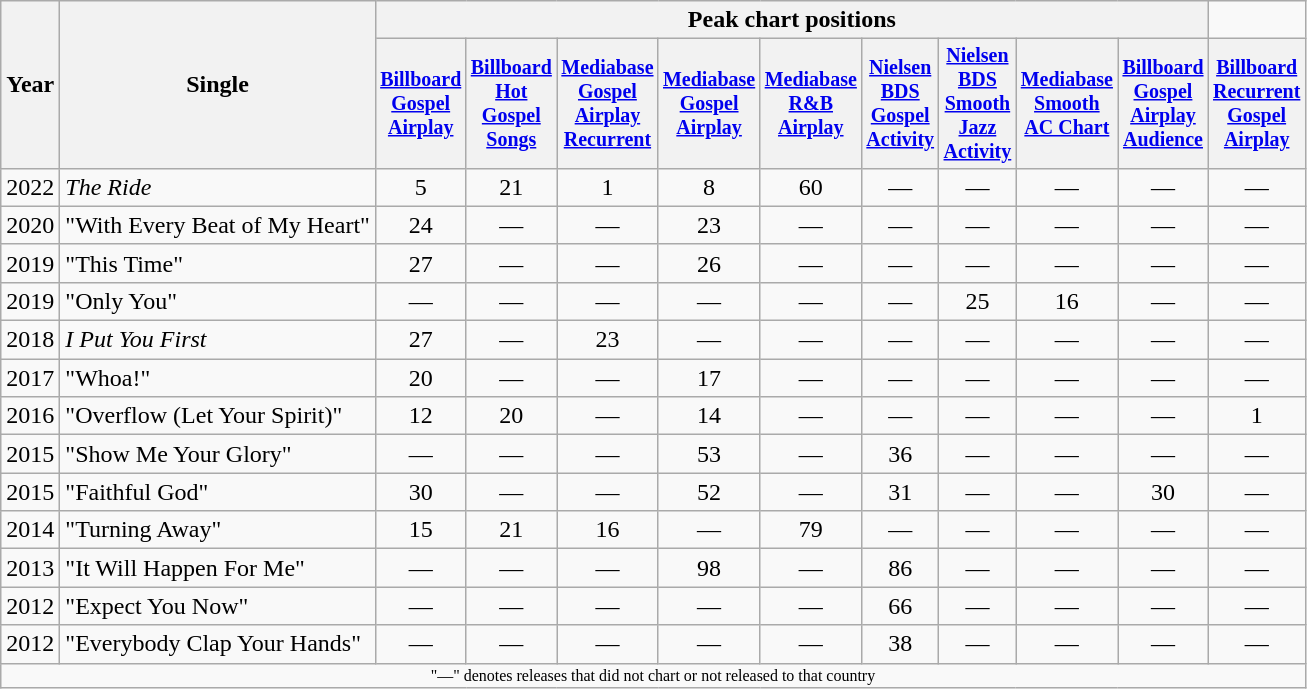<table class="wikitable" style="text-align:center;">
<tr>
<th rowspan="2">Year</th>
<th rowspan="2">Single</th>
<th colspan="9">Peak chart positions</th>
</tr>
<tr style="font-size:smaller;">
<th width="35"><a href='#'>Billboard Gospel Airplay</a><br></th>
<th width="35"><a href='#'>Billboard Hot Gospel Songs</a><br></th>
<th width="35"><a href='#'>Mediabase Gospel Airplay Recurrent</a><br></th>
<th width="35"><a href='#'>Mediabase Gospel Airplay</a><br></th>
<th width="35"><a href='#'>Mediabase R&B Airplay</a><br></th>
<th width="35"><a href='#'>Nielsen BDS Gospel Activity</a><br></th>
<th width="35"><a href='#'>Nielsen BDS Smooth Jazz Activity</a><br></th>
<th width="35"><a href='#'>Mediabase Smooth AC Chart</a><br></th>
<th width="35"><a href='#'>Billboard Gospel Airplay Audience</a><br></th>
<th width="35"><a href='#'>Billboard Recurrent Gospel Airplay</a><br></th>
</tr>
<tr>
<td>2022</td>
<td align="left"><em>The Ride</em></td>
<td>5</td>
<td>21</td>
<td>1</td>
<td>8</td>
<td>60</td>
<td>—</td>
<td>—</td>
<td>—</td>
<td>—</td>
<td>—</td>
</tr>
<tr>
<td>2020</td>
<td align="left">"With Every Beat of My Heart"</td>
<td>24</td>
<td>—</td>
<td>—</td>
<td>23</td>
<td>—</td>
<td>—</td>
<td>—</td>
<td>—</td>
<td>—</td>
<td>—</td>
</tr>
<tr>
<td>2019</td>
<td align="left">"This Time"</td>
<td>27</td>
<td>—</td>
<td>—</td>
<td>26</td>
<td>—</td>
<td>—</td>
<td>—</td>
<td>—</td>
<td>—</td>
<td>—</td>
</tr>
<tr>
<td>2019</td>
<td align="left">"Only You"</td>
<td>—</td>
<td>—</td>
<td>—</td>
<td>—</td>
<td>—</td>
<td>—</td>
<td>25</td>
<td>16</td>
<td>—</td>
<td>—</td>
</tr>
<tr>
<td>2018</td>
<td align="left"><em>I Put You First</em></td>
<td>27</td>
<td>—</td>
<td>23</td>
<td>—</td>
<td>—</td>
<td>—</td>
<td>—</td>
<td>—</td>
<td>—</td>
<td>—</td>
</tr>
<tr>
<td>2017</td>
<td align="left">"Whoa!"</td>
<td>20</td>
<td>—</td>
<td>—</td>
<td>17</td>
<td>—</td>
<td>—</td>
<td>—</td>
<td>—</td>
<td>—</td>
<td>—</td>
</tr>
<tr>
<td>2016</td>
<td align="left">"Overflow (Let Your Spirit)"</td>
<td>12</td>
<td>20</td>
<td>—</td>
<td>14</td>
<td>—</td>
<td>—</td>
<td>—</td>
<td>—</td>
<td>—</td>
<td>1</td>
</tr>
<tr>
<td>2015</td>
<td align="left">"Show Me Your Glory"</td>
<td>—</td>
<td>—</td>
<td>—</td>
<td>53</td>
<td>—</td>
<td>36</td>
<td>—</td>
<td>—</td>
<td>—</td>
<td>—</td>
</tr>
<tr>
<td>2015</td>
<td align="left">"Faithful God"</td>
<td>30</td>
<td>—</td>
<td>—</td>
<td>52</td>
<td>—</td>
<td>31</td>
<td>—</td>
<td>—</td>
<td>30</td>
<td>—</td>
</tr>
<tr>
<td>2014</td>
<td align="left">"Turning Away"</td>
<td>15</td>
<td>21</td>
<td>16</td>
<td>—</td>
<td>79</td>
<td>—</td>
<td>—</td>
<td>—</td>
<td>—</td>
<td>—</td>
</tr>
<tr>
<td>2013</td>
<td align="left">"It Will Happen For Me"</td>
<td>—</td>
<td>—</td>
<td>—</td>
<td>98</td>
<td>—</td>
<td>86</td>
<td>—</td>
<td>—</td>
<td>—</td>
<td>—</td>
</tr>
<tr>
<td>2012</td>
<td align="left">"Expect You Now"</td>
<td>—</td>
<td>—</td>
<td>—</td>
<td>—</td>
<td>—</td>
<td>66</td>
<td>—</td>
<td>—</td>
<td>—</td>
<td>—</td>
</tr>
<tr>
<td>2012</td>
<td align="left">"Everybody Clap Your Hands"</td>
<td>—</td>
<td>—</td>
<td>—</td>
<td>—</td>
<td>—</td>
<td>38</td>
<td>—</td>
<td>—</td>
<td>—</td>
<td>—</td>
</tr>
<tr>
<td colspan="15" style="font-size:8pt">"—" denotes releases that did not chart or not released to that country</td>
</tr>
</table>
